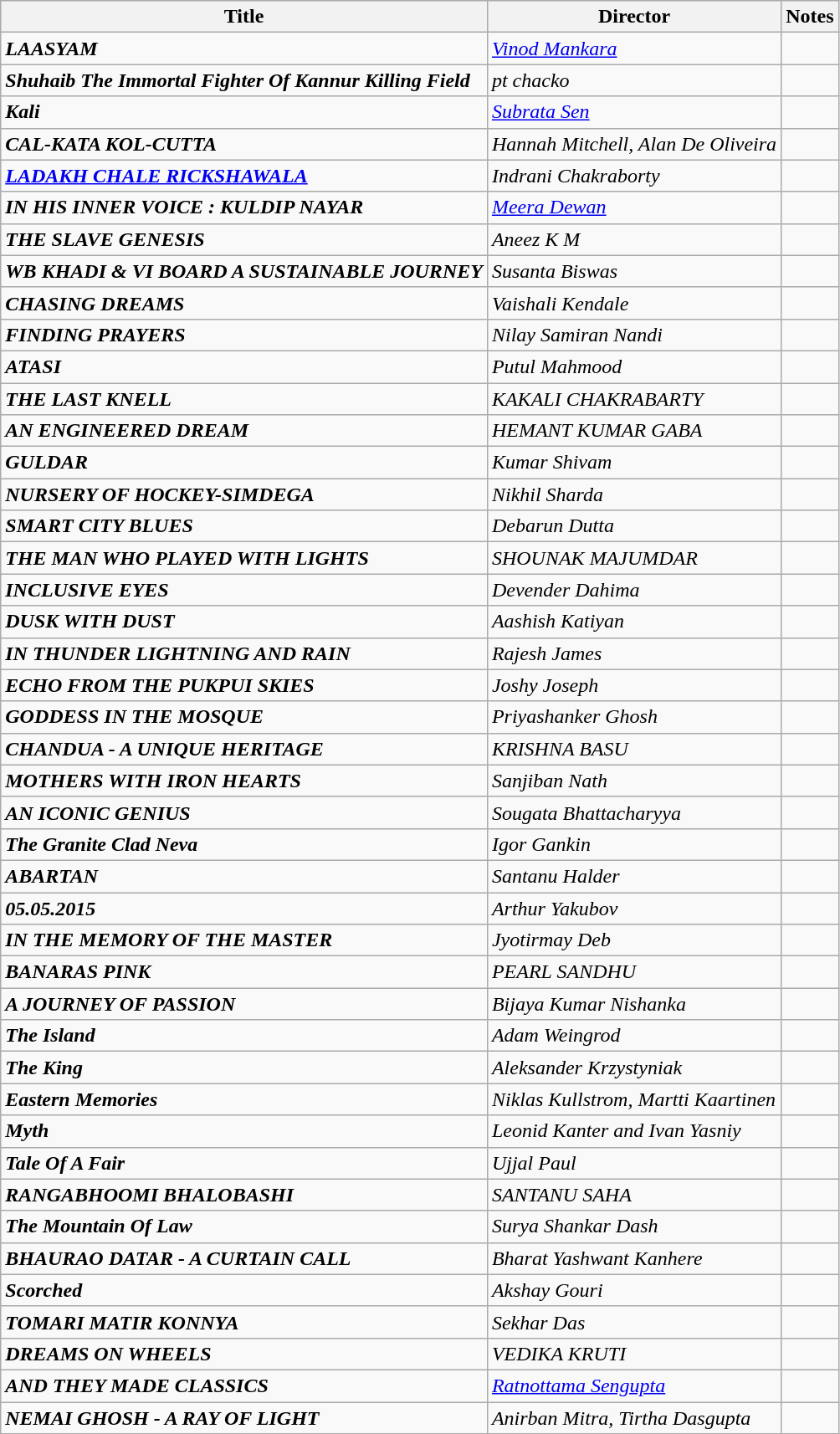<table class="wikitable">
<tr>
<th>Title</th>
<th>Director</th>
<th>Notes</th>
</tr>
<tr>
<td><strong><em>LAASYAM</em></strong></td>
<td><em><a href='#'>Vinod Mankara</a></em></td>
<td></td>
</tr>
<tr>
<td><strong><em>Shuhaib The Immortal Fighter Of Kannur Killing Field</em></strong></td>
<td><em>pt chacko</em></td>
<td></td>
</tr>
<tr>
<td><strong><em>Kali</em></strong></td>
<td><em><a href='#'>Subrata Sen</a></em></td>
<td></td>
</tr>
<tr>
<td><strong><em>CAL-KATA KOL-CUTTA</em></strong></td>
<td><em>Hannah Mitchell, Alan De Oliveira</em></td>
<td></td>
</tr>
<tr>
<td><a href='#'><strong><em>LADAKH CHALE RICKSHAWALA</em></strong></a></td>
<td><em>Indrani Chakraborty</em></td>
<td></td>
</tr>
<tr>
<td><strong><em>IN HIS INNER VOICE : KULDIP NAYAR</em></strong></td>
<td><em><a href='#'>Meera Dewan</a></em></td>
<td></td>
</tr>
<tr>
<td><strong><em>THE SLAVE GENESIS</em></strong></td>
<td><em>Aneez K M</em></td>
<td></td>
</tr>
<tr>
<td><strong><em>WB KHADI & VI BOARD A SUSTAINABLE JOURNEY</em></strong></td>
<td><em>Susanta Biswas</em></td>
<td></td>
</tr>
<tr>
<td><strong><em>CHASING DREAMS</em></strong></td>
<td><em>Vaishali Kendale</em></td>
<td></td>
</tr>
<tr>
<td><strong><em>FINDING PRAYERS</em></strong></td>
<td><em>Nilay Samiran Nandi</em></td>
<td></td>
</tr>
<tr>
<td><strong><em>ATASI</em></strong></td>
<td><em>Putul Mahmood</em></td>
<td></td>
</tr>
<tr>
<td><strong><em>THE LAST KNELL</em></strong></td>
<td><em>KAKALI CHAKRABARTY</em></td>
<td></td>
</tr>
<tr>
<td><strong><em>AN ENGINEERED DREAM</em></strong></td>
<td><em>HEMANT KUMAR GABA</em></td>
<td></td>
</tr>
<tr>
<td><strong><em>GULDAR</em></strong></td>
<td><em>Kumar Shivam</em></td>
<td></td>
</tr>
<tr>
<td><strong><em>NURSERY OF HOCKEY-SIMDEGA</em></strong></td>
<td><em>Nikhil Sharda</em></td>
<td></td>
</tr>
<tr>
<td><strong><em>SMART CITY BLUES</em></strong></td>
<td><em>Debarun Dutta</em></td>
<td></td>
</tr>
<tr>
<td><strong><em>THE MAN WHO PLAYED WITH LIGHTS</em></strong></td>
<td><em>SHOUNAK MAJUMDAR</em></td>
<td></td>
</tr>
<tr>
<td><strong><em>INCLUSIVE EYES</em></strong></td>
<td><em>Devender Dahima</em></td>
<td></td>
</tr>
<tr>
<td><strong><em>DUSK WITH DUST</em></strong></td>
<td><em>Aashish Katiyan</em></td>
<td></td>
</tr>
<tr>
<td><strong><em>IN THUNDER LIGHTNING AND RAIN</em></strong></td>
<td><em>Rajesh James</em></td>
<td></td>
</tr>
<tr>
<td><strong><em>ECHO FROM THE PUKPUI SKIES</em></strong></td>
<td><em>Joshy Joseph</em></td>
<td></td>
</tr>
<tr>
<td><strong><em>GODDESS IN THE MOSQUE</em></strong></td>
<td><em>Priyashanker Ghosh</em></td>
<td></td>
</tr>
<tr>
<td><strong><em>CHANDUA - A UNIQUE HERITAGE</em></strong></td>
<td><em>KRISHNA BASU</em></td>
<td></td>
</tr>
<tr>
<td><strong><em>MOTHERS WITH IRON HEARTS</em></strong></td>
<td><em>Sanjiban Nath</em></td>
<td></td>
</tr>
<tr>
<td><strong><em>AN ICONIC GENIUS</em></strong></td>
<td><em>Sougata Bhattacharyya</em></td>
<td></td>
</tr>
<tr>
<td><strong><em>The Granite Clad Neva</em></strong></td>
<td><em>Igor Gankin</em></td>
<td></td>
</tr>
<tr>
<td><strong><em>ABARTAN</em></strong></td>
<td><em>Santanu Halder</em></td>
<td></td>
</tr>
<tr>
<td><strong><em>05.05.2015</em></strong></td>
<td><em>Arthur Yakubov</em></td>
<td></td>
</tr>
<tr>
<td><strong><em>IN THE MEMORY OF THE MASTER</em></strong></td>
<td><em>Jyotirmay Deb</em></td>
<td></td>
</tr>
<tr>
<td><strong><em>BANARAS PINK</em></strong></td>
<td><em>PEARL SANDHU</em></td>
<td></td>
</tr>
<tr>
<td><strong><em>A JOURNEY OF PASSION</em></strong></td>
<td><em>Bijaya Kumar Nishanka</em></td>
<td></td>
</tr>
<tr>
<td><strong><em>The Island</em></strong></td>
<td><em>Adam Weingrod</em></td>
<td></td>
</tr>
<tr>
<td><strong><em>The King</em></strong></td>
<td><em>Aleksander Krzystyniak</em></td>
<td></td>
</tr>
<tr>
<td><strong><em>Eastern Memories</em></strong></td>
<td><em>Niklas Kullstrom, Martti Kaartinen</em></td>
<td></td>
</tr>
<tr>
<td><strong><em>Myth</em></strong></td>
<td><em>Leonid Kanter and Ivan Yasniy</em></td>
<td></td>
</tr>
<tr>
<td><strong><em>Tale Of A Fair</em></strong></td>
<td><em>Ujjal Paul</em></td>
<td></td>
</tr>
<tr>
<td><strong><em>RANGABHOOMI BHALOBASHI</em></strong></td>
<td><em>SANTANU SAHA</em></td>
<td></td>
</tr>
<tr>
<td><strong><em>The Mountain Of Law</em></strong></td>
<td><em>Surya Shankar Dash</em></td>
<td></td>
</tr>
<tr>
<td><strong><em>BHAURAO DATAR - A CURTAIN CALL</em></strong></td>
<td><em>Bharat Yashwant Kanhere</em></td>
<td></td>
</tr>
<tr>
<td><strong><em>Scorched</em></strong></td>
<td><em>Akshay Gouri</em></td>
<td></td>
</tr>
<tr>
<td><strong><em>TOMARI MATIR KONNYA</em></strong></td>
<td><em>Sekhar Das</em></td>
<td></td>
</tr>
<tr>
<td><strong><em>DREAMS ON WHEELS</em></strong></td>
<td><em>VEDIKA KRUTI</em></td>
<td></td>
</tr>
<tr>
<td><strong><em>AND THEY MADE CLASSICS</em></strong></td>
<td><em><a href='#'>Ratnottama Sengupta</a></em></td>
<td></td>
</tr>
<tr>
<td><strong><em>NEMAI GHOSH - A RAY OF LIGHT</em></strong></td>
<td><em>Anirban Mitra, Tirtha Dasgupta</em></td>
<td></td>
</tr>
</table>
